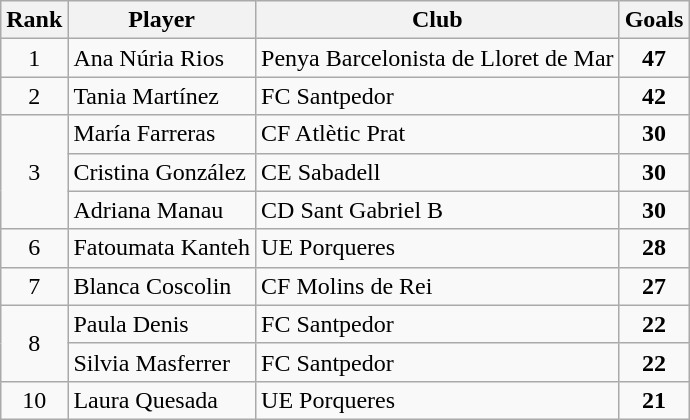<table class="wikitable" style="text-align:center">
<tr>
<th>Rank</th>
<th>Player</th>
<th>Club</th>
<th>Goals</th>
</tr>
<tr>
<td>1</td>
<td align="left">Ana Núria Rios</td>
<td align="left">Penya Barcelonista de Lloret de Mar</td>
<td><strong>47</strong></td>
</tr>
<tr>
<td>2</td>
<td align="left">Tania Martínez</td>
<td align="left">FC Santpedor</td>
<td><strong>42</strong></td>
</tr>
<tr>
<td rowspan="3">3</td>
<td align="left">María Farreras</td>
<td align="left">CF Atlètic Prat</td>
<td><strong>30</strong></td>
</tr>
<tr>
<td align="left">Cristina González</td>
<td align="left">CE Sabadell</td>
<td><strong>30</strong></td>
</tr>
<tr>
<td align="left">Adriana Manau</td>
<td align="left">CD Sant Gabriel B</td>
<td><strong>30</strong></td>
</tr>
<tr>
<td>6</td>
<td align="left">Fatoumata Kanteh</td>
<td align="left">UE Porqueres</td>
<td><strong>28</strong></td>
</tr>
<tr>
<td>7</td>
<td align="left">Blanca Coscolin</td>
<td align="left">CF Molins de Rei</td>
<td><strong>27</strong></td>
</tr>
<tr>
<td rowspan="2">8</td>
<td align="left">Paula Denis</td>
<td align="left">FC Santpedor</td>
<td><strong>22</strong></td>
</tr>
<tr>
<td align="left">Silvia Masferrer</td>
<td align="left">FC Santpedor</td>
<td><strong>22</strong></td>
</tr>
<tr>
<td>10</td>
<td align="left">Laura Quesada</td>
<td align="left">UE Porqueres</td>
<td><strong>21</strong></td>
</tr>
</table>
